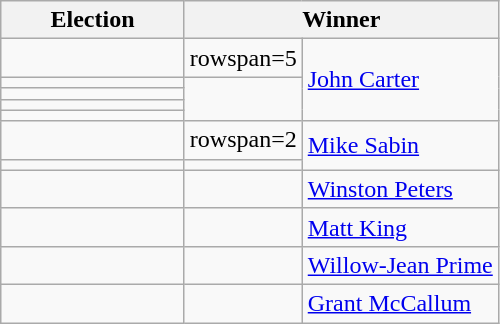<table class=wikitable>
<tr>
<th width=115>Election</th>
<th width=175 colspan=2>Winner</th>
</tr>
<tr>
<td></td>
<td>rowspan=5 </td>
<td rowspan=5><a href='#'>John Carter</a></td>
</tr>
<tr>
<td></td>
</tr>
<tr>
<td></td>
</tr>
<tr>
<td></td>
</tr>
<tr>
<td></td>
</tr>
<tr>
<td></td>
<td>rowspan=2 </td>
<td rowspan=2><a href='#'>Mike Sabin</a></td>
</tr>
<tr>
<td></td>
</tr>
<tr>
<td></td>
<td></td>
<td><a href='#'>Winston Peters</a></td>
</tr>
<tr>
<td></td>
<td></td>
<td><a href='#'>Matt King</a></td>
</tr>
<tr>
<td></td>
<td></td>
<td><a href='#'>Willow-Jean Prime</a></td>
</tr>
<tr>
<td></td>
<td></td>
<td><a href='#'>Grant McCallum</a></td>
</tr>
</table>
